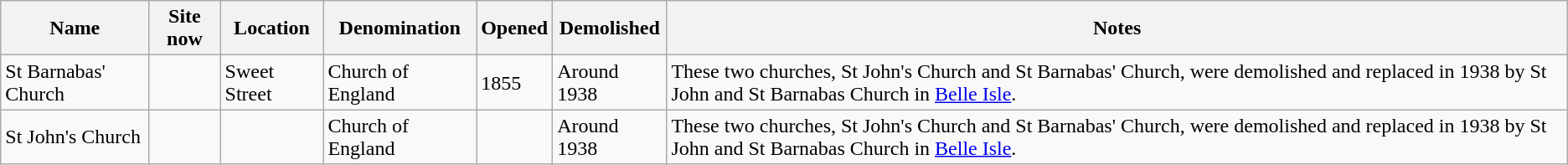<table class="wikitable sortable">
<tr>
<th>Name</th>
<th class="unsortable">Site now</th>
<th>Location</th>
<th>Denomination</th>
<th>Opened</th>
<th>Demolished</th>
<th class="unsortable">Notes</th>
</tr>
<tr>
<td>St Barnabas' Church</td>
<td></td>
<td>Sweet Street </td>
<td>Church of England</td>
<td>1855 </td>
<td>Around 1938</td>
<td>These two churches, St John's Church and St Barnabas' Church, were demolished and replaced in 1938 by St John and St Barnabas Church in <a href='#'>Belle Isle</a>.</td>
</tr>
<tr>
<td>St John's Church</td>
<td></td>
<td></td>
<td>Church of England</td>
<td></td>
<td>Around 1938</td>
<td>These two churches, St John's Church and St Barnabas' Church, were demolished and replaced in 1938 by St John and St Barnabas Church in <a href='#'>Belle Isle</a>.</td>
</tr>
</table>
